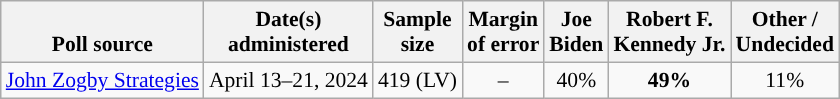<table class="wikitable sortable mw-datatable" style="font-size:90%;text-align:center;line-height:17px">
<tr valign=bottom>
<th>Poll source</th>
<th>Date(s)<br>administered</th>
<th>Sample<br>size</th>
<th>Margin<br>of error</th>
<th class="unsortable">Joe<br>Biden<br></th>
<th class="unsortable">Robert F.<br>Kennedy Jr.<br></th>
<th class="unsortable">Other /<br>Undecided</th>
</tr>
<tr>
<td style="text-align:left;"><a href='#'>John Zogby Strategies</a></td>
<td data-sort-value="2024-05-01">April 13–21, 2024</td>
<td>419 (LV)</td>
<td>–</td>
<td>40%</td>
<td style="background-color:"><strong>49%</strong></td>
<td>11%</td>
</tr>
</table>
